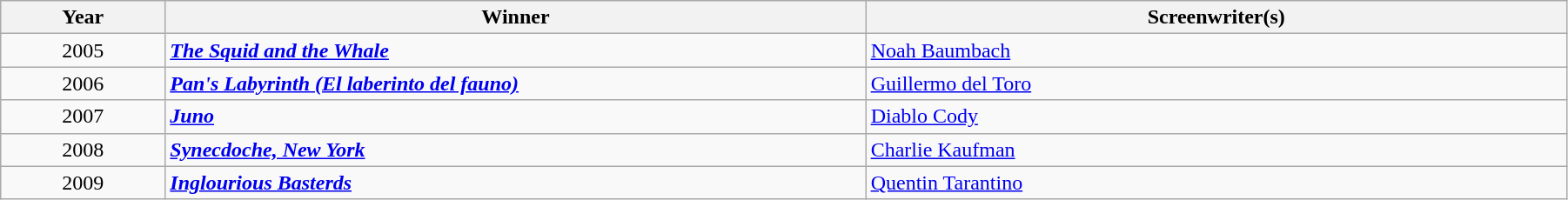<table class="wikitable" width="95%" cellpadding="5">
<tr>
<th width="100"><strong>Year</strong></th>
<th width="450"><strong>Winner</strong></th>
<th width="450"><strong>Screenwriter(s)</strong></th>
</tr>
<tr>
<td style="text-align:center;">2005</td>
<td><strong><em><a href='#'>The Squid and the Whale</a></em></strong></td>
<td><a href='#'>Noah Baumbach</a></td>
</tr>
<tr>
<td style="text-align:center;">2006</td>
<td><strong><em><a href='#'>Pan's Labyrinth (El laberinto del fauno)</a></em></strong></td>
<td><a href='#'>Guillermo del Toro</a></td>
</tr>
<tr>
<td style="text-align:center;">2007</td>
<td><strong><em><a href='#'>Juno</a></em></strong></td>
<td><a href='#'>Diablo Cody</a></td>
</tr>
<tr>
<td style="text-align:center;">2008</td>
<td><strong><em><a href='#'>Synecdoche, New York</a></em></strong></td>
<td><a href='#'>Charlie Kaufman</a></td>
</tr>
<tr>
<td style="text-align:center;">2009</td>
<td><strong><em><a href='#'>Inglourious Basterds</a></em></strong></td>
<td><a href='#'>Quentin Tarantino</a></td>
</tr>
</table>
